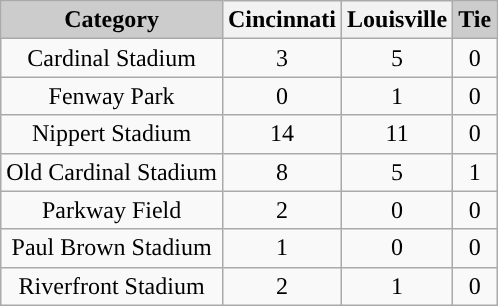<table class="wikitable">
<tr>
<th style="background:#CCCCCC; text-align:center"><strong>Category</strong></th>
<th><strong>Cincinnati</strong></th>
<th><strong>Louisville</strong></th>
<th style="background:#CCCCCC; text-align:center">Tie</th>
</tr>
<tr>
<td align=center>Cardinal Stadium</td>
<td align=center>3</td>
<td align=center>5</td>
<td align=center>0</td>
</tr>
<tr>
<td align=center>Fenway Park</td>
<td align=center>0</td>
<td align=center>1</td>
<td align=center>0</td>
</tr>
<tr>
<td align=center>Nippert Stadium</td>
<td align=center>14</td>
<td align=center>11</td>
<td align=center>0</td>
</tr>
<tr>
<td align=center>Old Cardinal Stadium</td>
<td align=center>8</td>
<td align=center>5</td>
<td align=center>1</td>
</tr>
<tr>
<td align=center>Parkway Field</td>
<td align=center>2</td>
<td align=center>0</td>
<td align=center>0</td>
</tr>
<tr>
<td align=center>Paul Brown Stadium</td>
<td align=center>1</td>
<td align=center>0</td>
<td align=center>0</td>
</tr>
<tr>
<td align=center>Riverfront Stadium</td>
<td align=center>2</td>
<td align=center>1</td>
<td align=center>0</td>
</tr>
</table>
